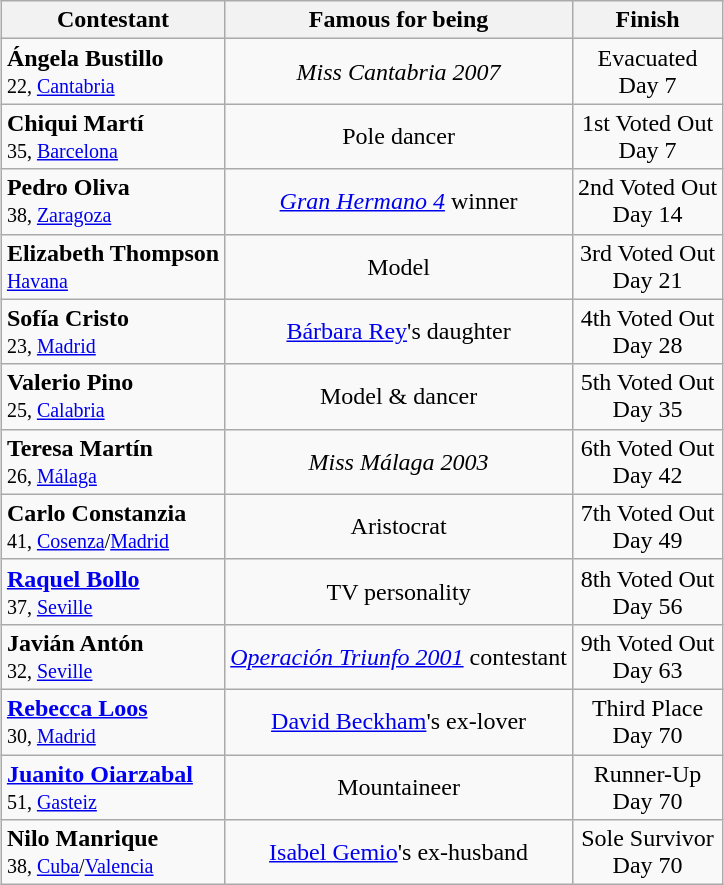<table class="wikitable" style="margin:auto; text-align:center">
<tr>
<th>Contestant</th>
<th>Famous for being</th>
<th>Finish</th>
</tr>
<tr>
<td align="left"><strong>Ángela Bustillo</strong><br><small>22, <a href='#'>Cantabria</a></small></td>
<td><em>Miss Cantabria 2007</em></td>
<td>Evacuated<br>Day 7</td>
</tr>
<tr>
<td align="left"><strong>Chiqui Martí</strong><br><small>35, <a href='#'>Barcelona</a></small></td>
<td>Pole dancer</td>
<td>1st Voted Out<br>Day 7</td>
</tr>
<tr>
<td align="left"><strong>Pedro Oliva</strong><br><small>38, <a href='#'>Zaragoza</a></small></td>
<td><em><a href='#'>Gran Hermano 4</a></em> winner</td>
<td>2nd Voted Out<br>Day 14</td>
</tr>
<tr>
<td align="left"><strong>Elizabeth Thompson</strong><br><small><a href='#'>Havana</a></small></td>
<td>Model</td>
<td>3rd Voted Out<br>Day 21</td>
</tr>
<tr>
<td align="left"><strong>Sofía Cristo</strong><br><small>23, <a href='#'>Madrid</a></small></td>
<td><a href='#'>Bárbara Rey</a>'s daughter</td>
<td>4th Voted Out<br>Day 28</td>
</tr>
<tr>
<td align="left"><strong>Valerio Pino</strong><br><small>25, <a href='#'>Calabria</a></small></td>
<td>Model & dancer</td>
<td>5th Voted Out<br>Day 35</td>
</tr>
<tr>
<td align="left"><strong>Teresa Martín</strong><br><small>26, <a href='#'>Málaga</a></small></td>
<td><em>Miss Málaga 2003</em></td>
<td>6th Voted Out<br>Day 42</td>
</tr>
<tr>
<td align="left"><strong>Carlo Constanzia</strong><br><small>41, <a href='#'>Cosenza</a>/<a href='#'>Madrid</a></small></td>
<td>Aristocrat</td>
<td>7th Voted Out<br>Day 49</td>
</tr>
<tr>
<td align="left"><strong><a href='#'>Raquel Bollo</a></strong><br><small>37, <a href='#'>Seville</a></small></td>
<td>TV personality</td>
<td>8th Voted Out<br>Day 56</td>
</tr>
<tr>
<td align="left"><strong>Javián Antón</strong><br><small>32, <a href='#'>Seville</a></small></td>
<td><em><a href='#'>Operación Triunfo 2001</a></em> contestant</td>
<td>9th Voted Out<br>Day 63</td>
</tr>
<tr>
<td align="left"><strong><a href='#'>Rebecca Loos</a></strong><br><small>30, <a href='#'>Madrid</a></small></td>
<td><a href='#'>David Beckham</a>'s ex-lover</td>
<td>Third Place<br>Day 70</td>
</tr>
<tr>
<td align="left"><strong><a href='#'>Juanito Oiarzabal</a></strong><br><small>51, <a href='#'>Gasteiz</a></small></td>
<td>Mountaineer</td>
<td>Runner-Up<br>Day 70</td>
</tr>
<tr>
<td align="left"><strong>Nilo Manrique</strong><br><small>38, <a href='#'>Cuba</a>/<a href='#'>Valencia</a></small></td>
<td><a href='#'>Isabel Gemio</a>'s ex-husband</td>
<td>Sole Survivor<br>Day 70</td>
</tr>
</table>
